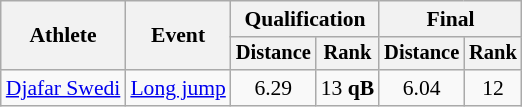<table class="wikitable" style="font-size:90%">
<tr>
<th rowspan=2>Athlete</th>
<th rowspan=2>Event</th>
<th colspan=2>Qualification</th>
<th colspan=2>Final</th>
</tr>
<tr style="font-size:95%">
<th>Distance</th>
<th>Rank</th>
<th>Distance</th>
<th>Rank</th>
</tr>
<tr align=center>
<td align=left><a href='#'>Djafar Swedi</a></td>
<td align=left><a href='#'>Long jump</a></td>
<td>6.29</td>
<td>13 <strong>qB</strong></td>
<td>6.04</td>
<td>12</td>
</tr>
</table>
